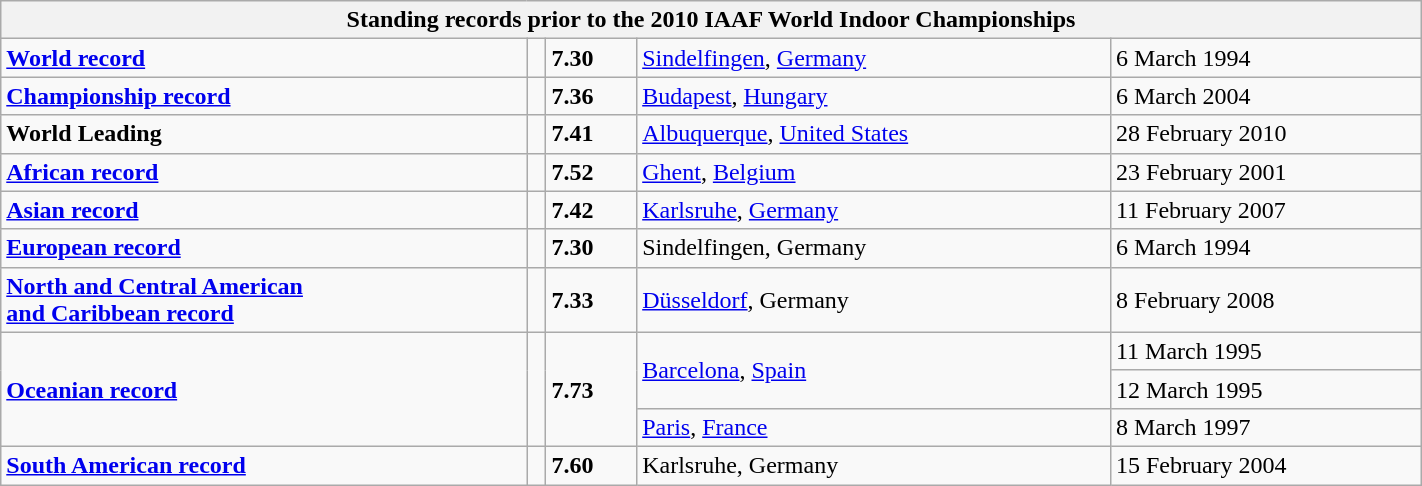<table class="wikitable" width=75%>
<tr>
<th colspan="5">Standing records prior to the 2010 IAAF World Indoor Championships</th>
</tr>
<tr>
<td><strong><a href='#'>World record</a></strong></td>
<td></td>
<td><strong>7.30</strong></td>
<td><a href='#'>Sindelfingen</a>, <a href='#'>Germany</a></td>
<td>6 March 1994</td>
</tr>
<tr>
<td><strong><a href='#'>Championship record</a></strong></td>
<td></td>
<td><strong>7.36</strong></td>
<td><a href='#'>Budapest</a>, <a href='#'>Hungary</a></td>
<td>6 March 2004</td>
</tr>
<tr>
<td><strong>World Leading</strong></td>
<td></td>
<td><strong>7.41</strong></td>
<td><a href='#'>Albuquerque</a>, <a href='#'>United States</a></td>
<td>28 February 2010</td>
</tr>
<tr>
<td><strong><a href='#'>African record</a></strong></td>
<td></td>
<td><strong>7.52</strong></td>
<td><a href='#'>Ghent</a>, <a href='#'>Belgium</a></td>
<td>23 February 2001</td>
</tr>
<tr>
<td><strong><a href='#'>Asian record</a></strong></td>
<td></td>
<td><strong>7.42</strong></td>
<td><a href='#'>Karlsruhe</a>, <a href='#'>Germany</a></td>
<td>11 February 2007</td>
</tr>
<tr>
<td><strong><a href='#'>European record</a></strong></td>
<td></td>
<td><strong>7.30</strong></td>
<td>Sindelfingen, Germany</td>
<td>6 March 1994</td>
</tr>
<tr>
<td><strong><a href='#'>North and Central American <br>and Caribbean record</a></strong></td>
<td></td>
<td><strong>7.33</strong></td>
<td><a href='#'>Düsseldorf</a>, Germany</td>
<td>8 February 2008</td>
</tr>
<tr>
<td rowspan=3><strong><a href='#'>Oceanian record</a></strong></td>
<td rowspan=3></td>
<td rowspan=3><strong>7.73</strong></td>
<td rowspan=2><a href='#'>Barcelona</a>, <a href='#'>Spain</a></td>
<td>11 March 1995</td>
</tr>
<tr>
<td>12 March 1995</td>
</tr>
<tr>
<td><a href='#'>Paris</a>, <a href='#'>France</a></td>
<td>8 March 1997</td>
</tr>
<tr>
<td><strong><a href='#'>South American record</a></strong></td>
<td></td>
<td><strong>7.60</strong></td>
<td>Karlsruhe, Germany</td>
<td>15 February 2004</td>
</tr>
</table>
